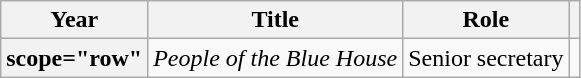<table class="wikitable sortable plainrowheaders">
<tr>
<th scope="col">Year</th>
<th scope="col">Title</th>
<th scope="col">Role</th>
<th scope="col" class="unsortable"></th>
</tr>
<tr>
<th>scope="row" </th>
<td><em>People of the Blue House</em></td>
<td>Senior secretary</td>
<td></td>
</tr>
</table>
